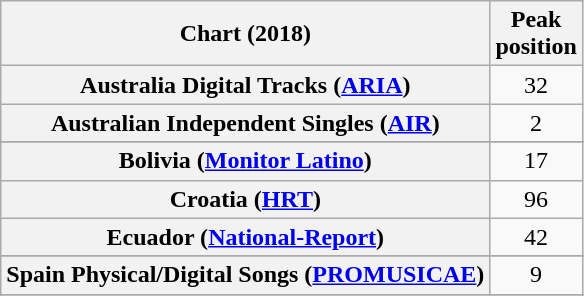<table class="wikitable sortable plainrowheaders" style="text-align:center">
<tr>
<th scope="col">Chart (2018)</th>
<th scope="col">Peak<br> position</th>
</tr>
<tr>
<th scope="row">Australia Digital Tracks (<a href='#'>ARIA</a>)</th>
<td>32</td>
</tr>
<tr>
<th scope="row">Australian Independent Singles (<a href='#'>AIR</a>)</th>
<td>2</td>
</tr>
<tr>
</tr>
<tr>
<th scope="row">Bolivia (<a href='#'>Monitor Latino</a>)</th>
<td>17</td>
</tr>
<tr>
<th scope="row">Croatia (<a href='#'>HRT</a>)</th>
<td>96</td>
</tr>
<tr>
<th scope="row">Ecuador (<a href='#'>National-Report</a>)<br></th>
<td>42</td>
</tr>
<tr>
</tr>
<tr>
</tr>
<tr>
</tr>
<tr>
</tr>
<tr>
<th scope="row">Spain Physical/Digital Songs (<a href='#'>PROMUSICAE</a>)</th>
<td>9</td>
</tr>
<tr>
</tr>
<tr>
</tr>
</table>
